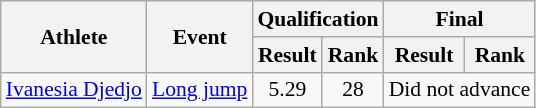<table class="wikitable" style="font-size:90%; text-align:center">
<tr>
<th rowspan="2">Athlete</th>
<th rowspan="2">Event</th>
<th colspan="2">Qualification</th>
<th colspan="2">Final</th>
</tr>
<tr>
<th>Result</th>
<th>Rank</th>
<th>Result</th>
<th>Rank</th>
</tr>
<tr>
<td align="left"><a href='#'>Ivanesia Djedjo</a></td>
<td align="left"><a href='#'>Long jump</a></td>
<td>5.29  </td>
<td>28</td>
<td colspan=2>Did not advance</td>
</tr>
</table>
